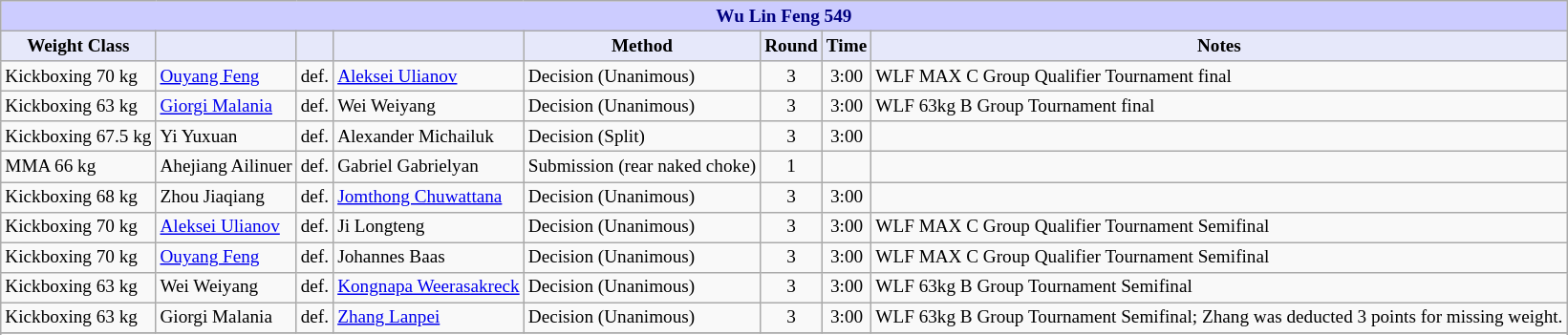<table class="wikitable" style="font-size: 80%;">
<tr>
<th colspan="8" style="background-color: #ccf; color: #000080; text-align: center;">Wu Lin Feng 549</th>
</tr>
<tr>
<th colspan="1" style="background-color: #E6E8FA; color: #000000; text-align: center;">Weight Class</th>
<th colspan="1" style="background-color: #E6E8FA; color: #000000; text-align: center;"></th>
<th colspan="1" style="background-color: #E6E8FA; color: #000000; text-align: center;"></th>
<th colspan="1" style="background-color: #E6E8FA; color: #000000; text-align: center;"></th>
<th colspan="1" style="background-color: #E6E8FA; color: #000000; text-align: center;">Method</th>
<th colspan="1" style="background-color: #E6E8FA; color: #000000; text-align: center;">Round</th>
<th colspan="1" style="background-color: #E6E8FA; color: #000000; text-align: center;">Time</th>
<th colspan="1" style="background-color: #E6E8FA; color: #000000; text-align: center;">Notes</th>
</tr>
<tr>
<td>Kickboxing 70 kg</td>
<td> <a href='#'>Ouyang Feng</a></td>
<td align=center>def.</td>
<td> <a href='#'>Aleksei Ulianov</a></td>
<td>Decision (Unanimous)</td>
<td align=center>3</td>
<td align=center>3:00</td>
<td>WLF MAX C Group Qualifier Tournament final</td>
</tr>
<tr>
<td>Kickboxing 63 kg</td>
<td> <a href='#'>Giorgi Malania</a></td>
<td align=center>def.</td>
<td> Wei Weiyang</td>
<td>Decision (Unanimous)</td>
<td align=center>3</td>
<td align=center>3:00</td>
<td>WLF 63kg B Group Tournament final</td>
</tr>
<tr>
<td>Kickboxing 67.5 kg</td>
<td> Yi Yuxuan</td>
<td align=center>def.</td>
<td> Alexander Michailuk</td>
<td>Decision (Split)</td>
<td align=center>3</td>
<td align=center>3:00</td>
<td></td>
</tr>
<tr>
<td>MMA 66 kg</td>
<td> Ahejiang Ailinuer</td>
<td align=center>def.</td>
<td> Gabriel Gabrielyan</td>
<td>Submission (rear naked choke)</td>
<td align=center>1</td>
<td align=center></td>
<td></td>
</tr>
<tr>
<td>Kickboxing 68 kg</td>
<td> Zhou Jiaqiang</td>
<td align=center>def.</td>
<td> <a href='#'>Jomthong Chuwattana</a></td>
<td>Decision (Unanimous)</td>
<td align=center>3</td>
<td align=center>3:00</td>
<td></td>
</tr>
<tr>
<td>Kickboxing 70 kg</td>
<td> <a href='#'>Aleksei Ulianov</a></td>
<td align=center>def.</td>
<td> Ji Longteng</td>
<td>Decision (Unanimous)</td>
<td align=center>3</td>
<td align=center>3:00</td>
<td>WLF MAX C Group Qualifier Tournament Semifinal</td>
</tr>
<tr>
<td>Kickboxing 70 kg</td>
<td> <a href='#'>Ouyang Feng</a></td>
<td align=center>def.</td>
<td> Johannes Baas</td>
<td>Decision (Unanimous)</td>
<td align=center>3</td>
<td align=center>3:00</td>
<td>WLF MAX C Group Qualifier Tournament Semifinal</td>
</tr>
<tr>
<td>Kickboxing 63 kg</td>
<td> Wei Weiyang</td>
<td align=center>def.</td>
<td> <a href='#'>Kongnapa Weerasakreck</a></td>
<td>Decision (Unanimous)</td>
<td align=center>3</td>
<td align=center>3:00</td>
<td>WLF 63kg B Group Tournament Semifinal</td>
</tr>
<tr>
<td>Kickboxing 63 kg</td>
<td> Giorgi Malania</td>
<td align=center>def.</td>
<td> <a href='#'>Zhang Lanpei</a></td>
<td>Decision (Unanimous)</td>
<td align=center>3</td>
<td align=center>3:00</td>
<td>WLF 63kg B Group Tournament Semifinal; Zhang was deducted 3 points for missing weight.</td>
</tr>
<tr>
</tr>
<tr>
</tr>
</table>
